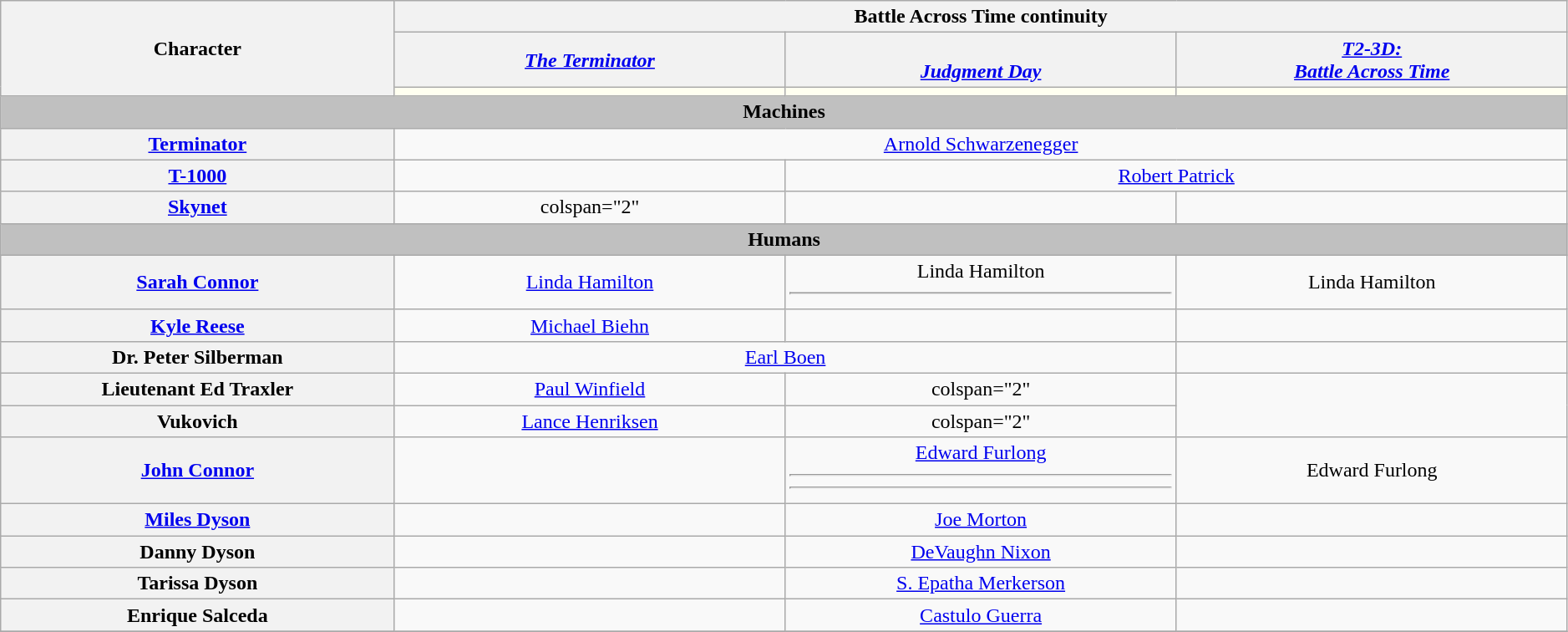<table class="wikitable" style="text-align:center; width:99%; ">
<tr>
<th rowspan="3" style="width:15.1%;">Character</th>
<th colspan="3" style="text-align:center;">Battle Across Time continuity</th>
</tr>
<tr>
<th style="text-align:center; width:15%;"><em><a href='#'>The Terminator</a></em></th>
<th style="text-align:center; width:15%;"><em><a href='#'><br>Judgment Day</a></em></th>
<th style="text-align:center; width:15%;"><em><a href='#'>T2-3D:<br>Battle Across Time</a></em></th>
</tr>
<tr>
<td style="background:ivory;"></td>
<td style="background:ivory;"></td>
<td style="background:ivory;"></td>
</tr>
<tr>
<th colspan="4" style="background-color:silver;"><strong>Machines</strong></th>
</tr>
<tr>
<th><a href='#'>Terminator<br></a></th>
<td colspan="3"><a href='#'>Arnold Schwarzenegger</a></td>
</tr>
<tr>
<th><a href='#'>T-1000</a></th>
<td></td>
<td colspan="2"><a href='#'>Robert Patrick</a></td>
</tr>
<tr>
<th><a href='#'>Skynet</a></th>
<td>colspan="2" </td>
<td></td>
</tr>
<tr>
<th colspan="10" style="background-color:silver;"><strong>Humans</strong></th>
</tr>
<tr>
<th><a href='#'>Sarah Connor</a></th>
<td><a href='#'>Linda Hamilton</a></td>
<td>Linda Hamilton<hr></td>
<td>Linda Hamilton</td>
</tr>
<tr>
<th><a href='#'>Kyle Reese</a></th>
<td><a href='#'>Michael Biehn</a></td>
<td></td>
<td></td>
</tr>
<tr>
<th>Dr. Peter Silberman</th>
<td colspan="2"><a href='#'>Earl Boen</a></td>
<td></td>
</tr>
<tr>
<th>Lieutenant Ed Traxler</th>
<td><a href='#'>Paul Winfield</a></td>
<td>colspan="2" </td>
</tr>
<tr>
<th>Vukovich</th>
<td><a href='#'>Lance Henriksen</a></td>
<td>colspan="2" </td>
</tr>
<tr>
<th><a href='#'>John Connor</a></th>
<td></td>
<td><a href='#'>Edward Furlong</a><hr><hr></td>
<td>Edward Furlong</td>
</tr>
<tr>
<th><a href='#'>Miles Dyson</a></th>
<td></td>
<td><a href='#'>Joe Morton</a></td>
<td></td>
</tr>
<tr>
<th>Danny Dyson</th>
<td></td>
<td><a href='#'>DeVaughn Nixon</a></td>
<td></td>
</tr>
<tr>
<th>Tarissa Dyson</th>
<td></td>
<td><a href='#'>S. Epatha Merkerson</a></td>
<td></td>
</tr>
<tr>
<th>Enrique Salceda</th>
<td></td>
<td><a href='#'>Castulo Guerra</a></td>
<td></td>
</tr>
<tr>
</tr>
</table>
